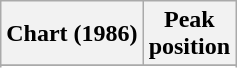<table class="wikitable sortable" style=margin-right:1em;margin-bottom:0;>
<tr>
<th>Chart (1986)</th>
<th>Peak<br>position</th>
</tr>
<tr>
</tr>
<tr>
</tr>
</table>
